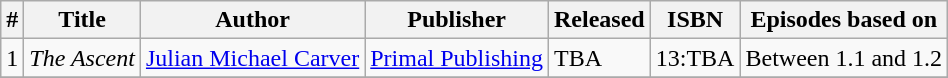<table class="wikitable">
<tr>
<th>#</th>
<th>Title</th>
<th>Author</th>
<th>Publisher</th>
<th>Released</th>
<th>ISBN</th>
<th>Episodes based on</th>
</tr>
<tr>
<td>1</td>
<td><em>The Ascent</em></td>
<td><a href='#'>Julian Michael Carver</a></td>
<td><a href='#'>Primal Publishing</a></td>
<td>TBA</td>
<td>13:TBA</td>
<td>Between 1.1 and 1.2</td>
</tr>
<tr>
</tr>
</table>
